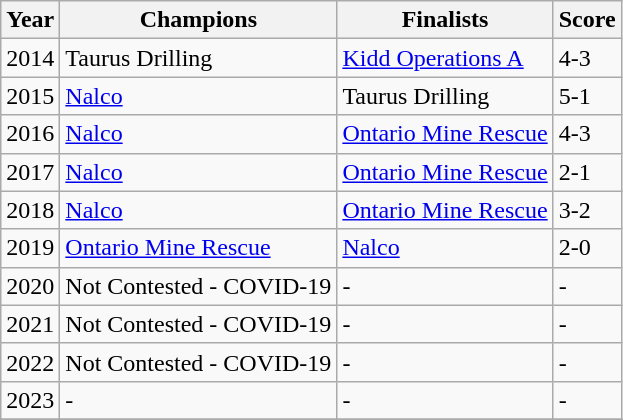<table class="wikitable sortable">
<tr>
<th>Year</th>
<th>Champions</th>
<th>Finalists</th>
<th>Score</th>
</tr>
<tr>
<td>2014</td>
<td>Taurus Drilling</td>
<td><a href='#'>Kidd Operations A</a></td>
<td>4-3 </td>
</tr>
<tr>
<td>2015</td>
<td><a href='#'>Nalco</a></td>
<td>Taurus Drilling</td>
<td>5-1</td>
</tr>
<tr>
<td>2016</td>
<td><a href='#'>Nalco</a></td>
<td><a href='#'>Ontario Mine Rescue</a></td>
<td>4-3</td>
</tr>
<tr>
<td>2017</td>
<td><a href='#'>Nalco</a></td>
<td><a href='#'>Ontario Mine Rescue</a></td>
<td>2-1</td>
</tr>
<tr>
<td>2018</td>
<td><a href='#'>Nalco</a></td>
<td><a href='#'>Ontario Mine Rescue</a></td>
<td>3-2</td>
</tr>
<tr>
<td>2019</td>
<td><a href='#'>Ontario Mine Rescue</a></td>
<td><a href='#'>Nalco</a></td>
<td>2-0</td>
</tr>
<tr>
<td>2020</td>
<td>Not Contested - COVID-19</td>
<td>-</td>
<td>-</td>
</tr>
<tr>
<td>2021</td>
<td>Not Contested - COVID-19</td>
<td>-</td>
<td>-</td>
</tr>
<tr>
<td>2022</td>
<td>Not Contested - COVID-19</td>
<td>-</td>
<td>-</td>
</tr>
<tr>
<td>2023</td>
<td>-</td>
<td>-</td>
<td>-</td>
</tr>
<tr>
</tr>
</table>
